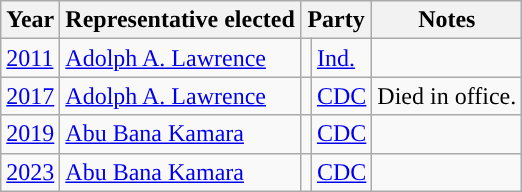<table class="wikitable">
<tr>
<th>Year</th>
<th>Representative elected</th>
<th colspan=2>Party</th>
<th>Notes</th>
</tr>
<tr>
<td><a href='#'>2011</a></td>
<td><a href='#'>Adolph A. Lawrence</a></td>
<td></td>
<td><a href='#'>Ind.</a></td>
<td></td>
</tr>
<tr>
<td><a href='#'>2017</a></td>
<td><a href='#'>Adolph A. Lawrence</a></td>
<td></td>
<td><a href='#'>CDC</a></td>
<td>Died in office.</td>
</tr>
<tr>
<td><a href='#'>2019</a></td>
<td><a href='#'>Abu Bana Kamara</a></td>
<td></td>
<td><a href='#'>CDC</a></td>
<td></td>
</tr>
<tr>
<td><a href='#'>2023</a></td>
<td><a href='#'>Abu Bana Kamara</a></td>
<td></td>
<td><a href='#'>CDC</a></td>
<td></td>
</tr>
</table>
